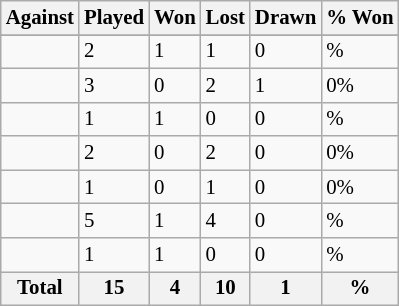<table class="sortable wikitable" style="font-size: 87%;">
<tr>
<th>Against</th>
<th>Played</th>
<th>Won</th>
<th>Lost</th>
<th>Drawn</th>
<th>% Won</th>
</tr>
<tr bgcolor="#d0ffd0" align="center">
</tr>
<tr>
<td align="left"></td>
<td>2</td>
<td>1</td>
<td>1</td>
<td>0</td>
<td>%</td>
</tr>
<tr>
<td align="left"></td>
<td>3</td>
<td>0</td>
<td>2</td>
<td>1</td>
<td>0%</td>
</tr>
<tr>
<td align="left"></td>
<td>1</td>
<td>1</td>
<td>0</td>
<td>0</td>
<td>%</td>
</tr>
<tr>
<td align="left"></td>
<td>2</td>
<td>0</td>
<td>2</td>
<td>0</td>
<td>0%</td>
</tr>
<tr>
<td align="left"></td>
<td>1</td>
<td>0</td>
<td>1</td>
<td>0</td>
<td>0%</td>
</tr>
<tr>
<td align="left"></td>
<td>5</td>
<td>1</td>
<td>4</td>
<td>0</td>
<td>%</td>
</tr>
<tr>
<td align="left"></td>
<td>1</td>
<td>1</td>
<td>0</td>
<td>0</td>
<td>%</td>
</tr>
<tr>
<th>Total</th>
<th><strong>15</strong></th>
<th><strong>4</strong></th>
<th><strong>10</strong></th>
<th><strong>1</strong></th>
<th><strong>%</strong></th>
</tr>
</table>
